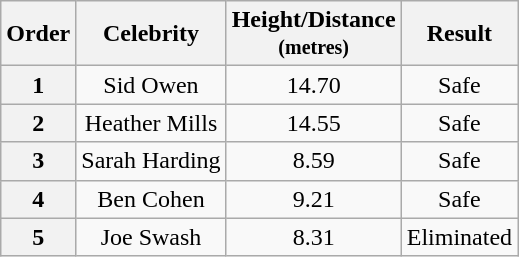<table class="wikitable plainrowheaders" style="text-align:center;">
<tr>
<th>Order</th>
<th>Celebrity</th>
<th>Height/Distance<br><small>(metres)</small></th>
<th>Result</th>
</tr>
<tr>
<th>1</th>
<td>Sid Owen</td>
<td>14.70</td>
<td>Safe</td>
</tr>
<tr>
<th>2</th>
<td>Heather Mills</td>
<td>14.55</td>
<td>Safe</td>
</tr>
<tr>
<th>3</th>
<td>Sarah Harding</td>
<td>8.59</td>
<td>Safe</td>
</tr>
<tr>
<th>4</th>
<td>Ben Cohen</td>
<td>9.21</td>
<td>Safe</td>
</tr>
<tr>
<th>5</th>
<td>Joe Swash</td>
<td>8.31</td>
<td>Eliminated</td>
</tr>
</table>
